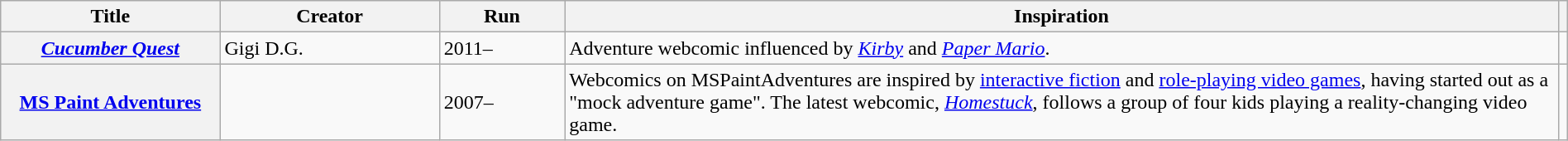<table class="wikitable sortable" width="100%" |->
<tr>
<th scope="col"  width = "14%">Title</th>
<th scope="col"  width = "14%">Creator</th>
<th scope="col"  width = "8%">Run</th>
<th scope="col" class="unsortable">Inspiration</th>
<th scope="col" class="unsortable"></th>
</tr>
<tr>
<th scope="row"><em><a href='#'>Cucumber Quest</a></em></th>
<td>Gigi D.G.</td>
<td>2011–</td>
<td>Adventure webcomic influenced by <em><a href='#'>Kirby</a></em> and <em><a href='#'>Paper Mario</a></em>.</td>
<td></td>
</tr>
<tr>
<th scope="row"><a href='#'>MS Paint Adventures</a></th>
<td></td>
<td>2007–</td>
<td>Webcomics on MSPaintAdventures are inspired by <a href='#'>interactive fiction</a> and <a href='#'>role-playing video games</a>, having started out as a "mock adventure game". The latest webcomic, <em><a href='#'>Homestuck</a></em>, follows a group of four kids playing a reality-changing video game.</td>
<td></td>
</tr>
</table>
